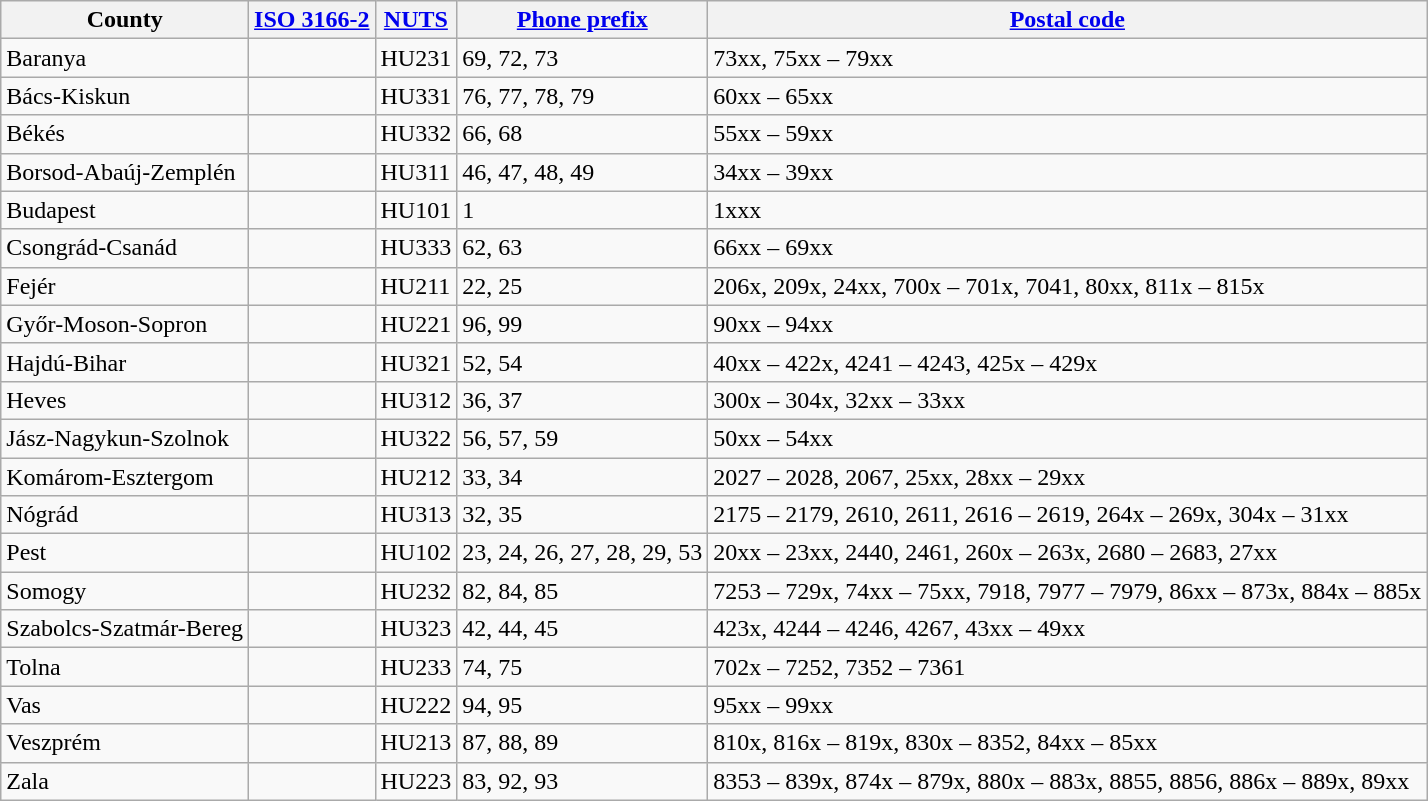<table class="wikitable sortable">
<tr>
<th>County</th>
<th><a href='#'>ISO 3166-2</a></th>
<th><a href='#'>NUTS</a></th>
<th><a href='#'>Phone prefix</a></th>
<th><a href='#'>Postal code</a></th>
</tr>
<tr --->
<td>Baranya</td>
<td align="center"></td>
<td>HU231</td>
<td>69, 72, 73</td>
<td>73xx, 75xx – 79xx</td>
</tr>
<tr --->
<td>Bács-Kiskun</td>
<td align="center"></td>
<td>HU331</td>
<td>76, 77, 78, 79</td>
<td>60xx – 65xx</td>
</tr>
<tr --->
<td>Békés</td>
<td align="center"></td>
<td>HU332</td>
<td>66, 68</td>
<td>55xx – 59xx</td>
</tr>
<tr --->
<td>Borsod-Abaúj-Zemplén</td>
<td align="center"></td>
<td>HU311</td>
<td>46, 47, 48, 49</td>
<td>34xx – 39xx</td>
</tr>
<tr --->
<td>Budapest</td>
<td align="center"></td>
<td>HU101</td>
<td>1</td>
<td>1xxx</td>
</tr>
<tr --->
<td>Csongrád-Csanád</td>
<td align="center"></td>
<td>HU333</td>
<td>62, 63</td>
<td>66xx – 69xx</td>
</tr>
<tr --->
<td>Fejér</td>
<td align="center"></td>
<td>HU211</td>
<td>22, 25</td>
<td>206x, 209x, 24xx, 700x – 701x, 7041, 80xx, 811x – 815x</td>
</tr>
<tr --->
<td>Győr-Moson-Sopron</td>
<td align="center"></td>
<td>HU221</td>
<td>96, 99</td>
<td>90xx – 94xx</td>
</tr>
<tr --->
<td>Hajdú-Bihar</td>
<td align="center"></td>
<td>HU321</td>
<td>52, 54</td>
<td>40xx – 422x, 4241 – 4243, 425x – 429x</td>
</tr>
<tr --->
<td>Heves</td>
<td align="center"></td>
<td>HU312</td>
<td>36, 37</td>
<td>300x – 304x, 32xx – 33xx</td>
</tr>
<tr --->
<td>Jász-Nagykun-Szolnok</td>
<td align="center"></td>
<td>HU322</td>
<td>56, 57, 59</td>
<td>50xx – 54xx</td>
</tr>
<tr --->
<td>Komárom-Esztergom</td>
<td align="center"></td>
<td>HU212</td>
<td>33, 34</td>
<td>2027 – 2028, 2067, 25xx, 28xx – 29xx</td>
</tr>
<tr --->
<td>Nógrád</td>
<td align="center"></td>
<td>HU313</td>
<td>32, 35</td>
<td>2175 – 2179, 2610, 2611, 2616 – 2619, 264x – 269x, 304x – 31xx</td>
</tr>
<tr --->
<td>Pest</td>
<td align="center"></td>
<td>HU102</td>
<td>23, 24, 26, 27, 28, 29, 53</td>
<td>20xx – 23xx, 2440, 2461, 260x – 263x, 2680 – 2683, 27xx</td>
</tr>
<tr --->
<td>Somogy</td>
<td align="center"></td>
<td>HU232</td>
<td>82, 84, 85</td>
<td>7253 – 729x, 74xx – 75xx, 7918, 7977 – 7979, 86xx – 873x, 884x – 885x</td>
</tr>
<tr --->
<td>Szabolcs-Szatmár-Bereg</td>
<td align="center"></td>
<td>HU323</td>
<td>42, 44, 45</td>
<td>423x, 4244 – 4246, 4267, 43xx – 49xx</td>
</tr>
<tr --->
<td>Tolna</td>
<td align="center"></td>
<td>HU233</td>
<td>74, 75</td>
<td>702x – 7252, 7352 – 7361</td>
</tr>
<tr --->
<td>Vas</td>
<td align="center"></td>
<td>HU222</td>
<td>94, 95</td>
<td>95xx – 99xx</td>
</tr>
<tr --->
<td>Veszprém</td>
<td align="center"></td>
<td>HU213</td>
<td>87, 88, 89</td>
<td>810x, 816x – 819x, 830x – 8352, 84xx – 85xx</td>
</tr>
<tr --->
<td>Zala</td>
<td align="center"></td>
<td>HU223</td>
<td>83, 92, 93</td>
<td>8353 – 839x, 874x – 879x, 880x – 883x, 8855, 8856, 886x – 889x, 89xx</td>
</tr>
</table>
